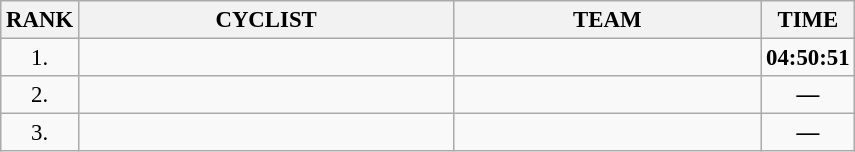<table class="wikitable" style="font-size:95%;">
<tr>
<th>RANK</th>
<th align="left" style="width: 16em">CYCLIST</th>
<th align="left" style="width: 13em">TEAM</th>
<th>TIME</th>
</tr>
<tr>
<td align="center">1.</td>
<td></td>
<td></td>
<td align="center"><strong>04:50:51</strong></td>
</tr>
<tr>
<td align="center">2.</td>
<td></td>
<td></td>
<td align="center"><strong>—</strong></td>
</tr>
<tr>
<td align="center">3.</td>
<td></td>
<td></td>
<td align="center"><strong>—</strong></td>
</tr>
</table>
